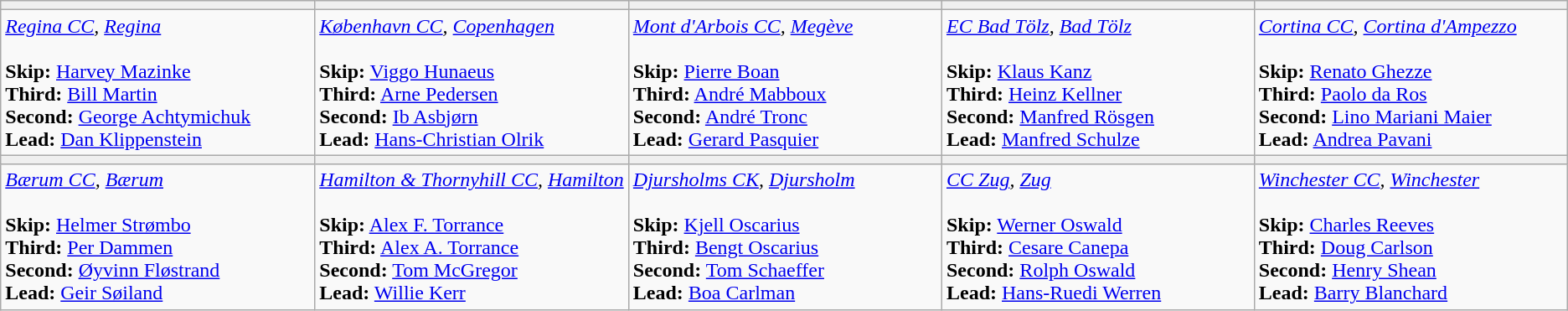<table class="wikitable">
<tr align=center>
<td bgcolor="#efefef" width="250"><strong></strong></td>
<td bgcolor="#efefef" width="250"><strong></strong></td>
<td bgcolor="#efefef" width="250"><strong></strong></td>
<td bgcolor="#efefef" width="250"><strong></strong></td>
<td bgcolor="#efefef" width="250"><strong></strong></td>
</tr>
<tr>
<td><em><a href='#'>Regina CC</a>, <a href='#'>Regina</a> </em><br><br><strong>Skip:</strong> <a href='#'>Harvey Mazinke</a><br>
<strong>Third:</strong> <a href='#'>Bill Martin</a><br>
<strong>Second:</strong> <a href='#'>George Achtymichuk</a><br>
<strong>Lead:</strong> <a href='#'>Dan Klippenstein</a></td>
<td><em><a href='#'>København CC</a>, <a href='#'>Copenhagen</a></em><br><br><strong>Skip:</strong> <a href='#'>Viggo Hunaeus</a><br>
<strong>Third:</strong> <a href='#'>Arne Pedersen</a><br>
<strong>Second:</strong> <a href='#'>Ib Asbjørn</a><br>
<strong>Lead:</strong> <a href='#'>Hans-Christian Olrik</a></td>
<td><em><a href='#'>Mont d'Arbois CC</a>, <a href='#'>Megève</a> </em><br><br><strong>Skip:</strong> <a href='#'>Pierre Boan</a><br>
<strong>Third:</strong> <a href='#'>André Mabboux</a><br>
<strong>Second:</strong> <a href='#'>André Tronc</a><br>
<strong>Lead:</strong> <a href='#'>Gerard Pasquier</a></td>
<td><em><a href='#'>EC Bad Tölz</a>, <a href='#'>Bad Tölz</a> </em><br><br><strong>Skip:</strong> <a href='#'>Klaus Kanz</a><br>
<strong>Third:</strong> <a href='#'>Heinz Kellner</a><br>
<strong>Second:</strong> <a href='#'>Manfred Rösgen</a><br>
<strong>Lead:</strong> <a href='#'>Manfred Schulze</a></td>
<td><em><a href='#'>Cortina CC</a>, <a href='#'>Cortina d'Ampezzo</a> </em><br><br><strong>Skip:</strong> <a href='#'>Renato Ghezze</a><br>
<strong>Third:</strong> <a href='#'>Paolo da Ros</a><br>
<strong>Second:</strong> <a href='#'>Lino Mariani Maier</a><br>
<strong>Lead:</strong> <a href='#'>Andrea Pavani</a></td>
</tr>
<tr align=center>
<td bgcolor="#efefef" width="200"><strong></strong></td>
<td bgcolor="#efefef" width="200"><strong></strong></td>
<td bgcolor="#efefef" width="200"><strong></strong></td>
<td bgcolor="#efefef" width="200"><strong></strong></td>
<td bgcolor="#efefef" width="200"><strong></strong></td>
</tr>
<tr>
<td><em><a href='#'>Bærum CC</a>, <a href='#'>Bærum</a> </em><br><br><strong>Skip:</strong> <a href='#'>Helmer Strømbo</a><br>
<strong>Third:</strong> <a href='#'>Per Dammen</a><br>
<strong>Second:</strong> <a href='#'>Øyvinn Fløstrand</a><br>
<strong>Lead:</strong> <a href='#'>Geir Søiland</a></td>
<td><em><a href='#'>Hamilton & Thornyhill CC</a>, <a href='#'>Hamilton</a> </em><br><br><strong>Skip:</strong> <a href='#'>Alex F. Torrance</a><br>
<strong>Third:</strong> <a href='#'>Alex A. Torrance</a><br>
<strong>Second:</strong> <a href='#'>Tom McGregor</a><br>
<strong>Lead:</strong> <a href='#'>Willie Kerr</a></td>
<td><em><a href='#'>Djursholms CK</a>, <a href='#'>Djursholm</a></em><br><br><strong>Skip:</strong> <a href='#'>Kjell Oscarius</a><br>
<strong>Third:</strong> <a href='#'>Bengt Oscarius</a><br>
<strong>Second:</strong> <a href='#'>Tom Schaeffer</a><br>
<strong>Lead:</strong> <a href='#'>Boa Carlman</a></td>
<td><em><a href='#'>CC Zug</a>, <a href='#'>Zug</a> </em><br><br><strong>Skip:</strong> <a href='#'>Werner Oswald</a><br>
<strong>Third:</strong> <a href='#'>Cesare Canepa</a><br>
<strong>Second:</strong> <a href='#'>Rolph Oswald</a><br>
<strong>Lead:</strong> <a href='#'>Hans-Ruedi Werren</a></td>
<td><em><a href='#'>Winchester CC</a>, <a href='#'>Winchester</a> </em><br><br><strong>Skip:</strong> <a href='#'>Charles Reeves</a><br>
<strong>Third:</strong> <a href='#'>Doug Carlson</a><br>
<strong>Second:</strong> <a href='#'>Henry Shean</a><br>
<strong>Lead:</strong> <a href='#'>Barry Blanchard</a></td>
</tr>
</table>
